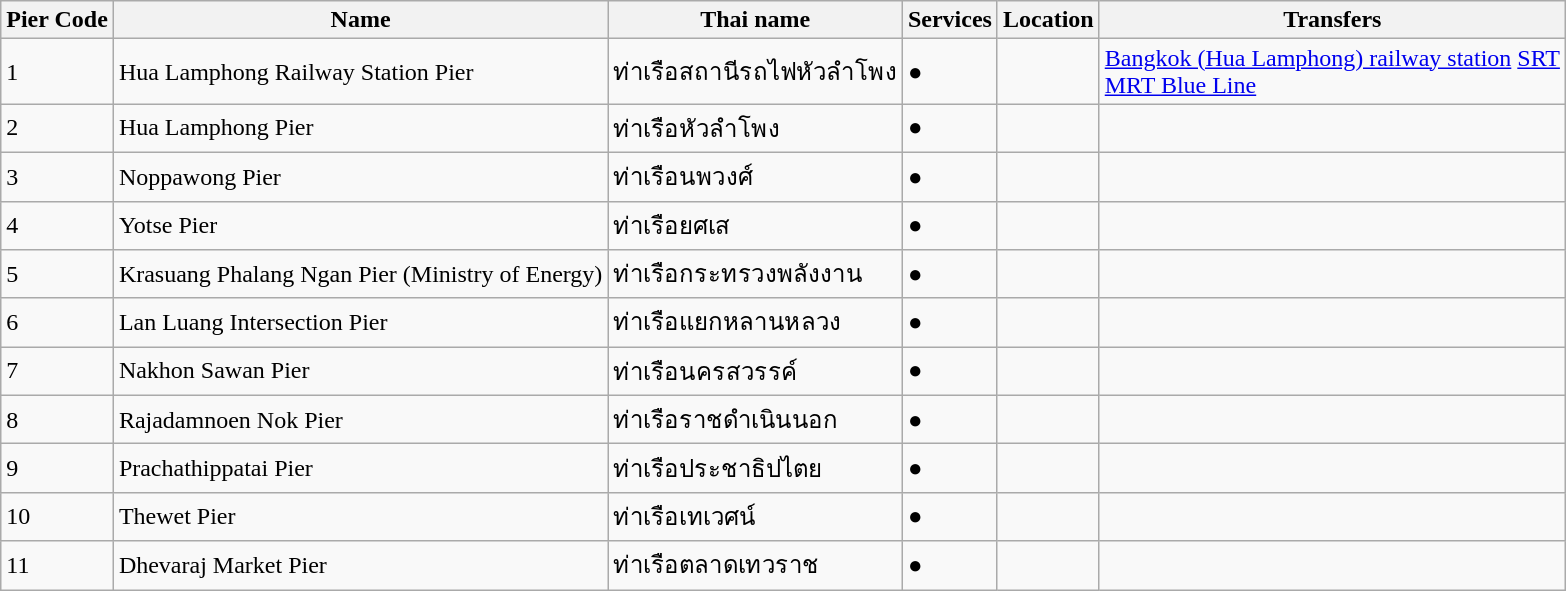<table class="wikitable">
<tr>
<th>Pier Code</th>
<th>Name</th>
<th>Thai name</th>
<th>Services</th>
<th>Location</th>
<th>Transfers</th>
</tr>
<tr>
<td>1</td>
<td>Hua Lamphong Railway Station Pier</td>
<td>ท่าเรือ​สถานีรถไฟหัวลำโพง</td>
<td>●</td>
<td></td>
<td><a href='#'>Bangkok (Hua Lamphong) railway station</a>  <a href='#'>SRT</a><br> <a href='#'>MRT Blue Line</a></td>
</tr>
<tr>
<td>2</td>
<td>Hua Lamphong Pier</td>
<td>ท่าเรือหัวลำโพง</td>
<td>●</td>
<td></td>
<td></td>
</tr>
<tr>
<td>3</td>
<td>Noppawong Pier</td>
<td>ท่าเรือนพวงศ์</td>
<td>●</td>
<td></td>
<td></td>
</tr>
<tr>
<td>4</td>
<td>Yotse Pier</td>
<td>ท่าเรือยศเส</td>
<td>●</td>
<td></td>
<td></td>
</tr>
<tr>
<td>5</td>
<td>Krasuang Phalang Ngan Pier (Ministry of Energy)</td>
<td>ท่าเรือกระทรวงพลังงาน</td>
<td>●</td>
<td></td>
<td></td>
</tr>
<tr>
<td>6</td>
<td>Lan Luang Intersection Pier</td>
<td>ท่าเรือแยกหลานหลวง</td>
<td>●</td>
<td></td>
<td></td>
</tr>
<tr>
<td>7</td>
<td>Nakhon Sawan Pier</td>
<td>ท่าเรือนครสวรรค์</td>
<td>●</td>
<td></td>
<td></td>
</tr>
<tr>
<td>8</td>
<td>Rajadamnoen Nok Pier</td>
<td>ท่าเรือราชดำเนินนอก</td>
<td>●</td>
<td></td>
<td></td>
</tr>
<tr>
<td>9</td>
<td>Prachathippatai Pier</td>
<td>ท่าเรือประชาธิปไตย</td>
<td>●</td>
<td></td>
<td></td>
</tr>
<tr>
<td>10</td>
<td>Thewet Pier</td>
<td>ท่าเรือเทเวศน์</td>
<td>●</td>
<td></td>
<td></td>
</tr>
<tr>
<td>11</td>
<td>Dhevaraj Market Pier</td>
<td>ท่าเรือตลาดเทวราช</td>
<td>●</td>
<td></td>
<td> </td>
</tr>
</table>
